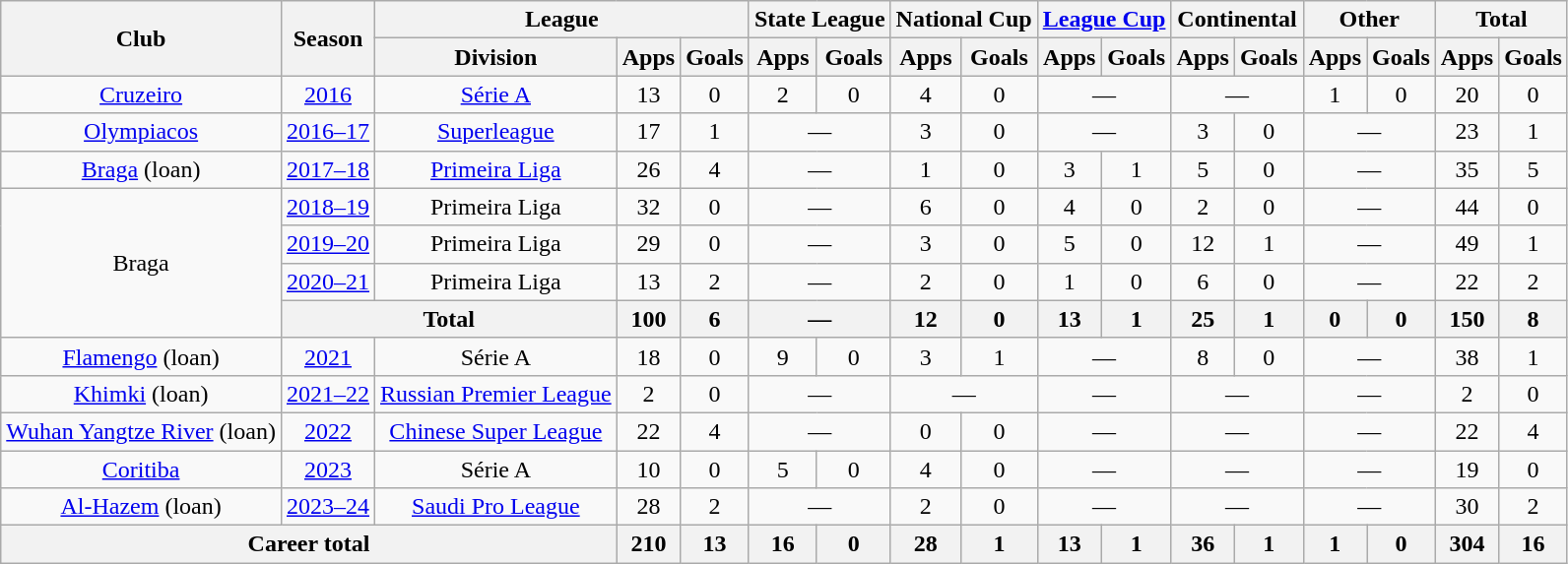<table class="wikitable" style="text-align: center;">
<tr>
<th rowspan="2">Club</th>
<th rowspan="2">Season</th>
<th colspan="3">League</th>
<th colspan="2">State League</th>
<th colspan="2">National Cup</th>
<th colspan="2"><a href='#'>League Cup</a></th>
<th colspan="2">Continental</th>
<th colspan="2">Other</th>
<th colspan="2">Total</th>
</tr>
<tr>
<th>Division</th>
<th>Apps</th>
<th>Goals</th>
<th>Apps</th>
<th>Goals</th>
<th>Apps</th>
<th>Goals</th>
<th>Apps</th>
<th>Goals</th>
<th>Apps</th>
<th>Goals</th>
<th>Apps</th>
<th>Goals</th>
<th>Apps</th>
<th>Goals</th>
</tr>
<tr>
<td><a href='#'>Cruzeiro</a></td>
<td><a href='#'>2016</a></td>
<td><a href='#'>Série A</a></td>
<td>13</td>
<td>0</td>
<td>2</td>
<td>0</td>
<td>4</td>
<td>0</td>
<td colspan="2">—</td>
<td colspan="2">—</td>
<td>1</td>
<td>0</td>
<td>20</td>
<td>0</td>
</tr>
<tr>
<td><a href='#'>Olympiacos</a></td>
<td><a href='#'>2016–17</a></td>
<td><a href='#'>Superleague</a></td>
<td>17</td>
<td>1</td>
<td colspan="2">—</td>
<td>3</td>
<td>0</td>
<td colspan="2">—</td>
<td>3</td>
<td>0</td>
<td colspan="2">—</td>
<td>23</td>
<td>1</td>
</tr>
<tr>
<td><a href='#'>Braga</a> (loan)</td>
<td><a href='#'>2017–18</a></td>
<td><a href='#'>Primeira Liga</a></td>
<td>26</td>
<td>4</td>
<td colspan="2">—</td>
<td>1</td>
<td>0</td>
<td>3</td>
<td>1</td>
<td>5</td>
<td>0</td>
<td colspan="2">—</td>
<td>35</td>
<td>5</td>
</tr>
<tr>
<td rowspan=4>Braga</td>
<td><a href='#'>2018–19</a></td>
<td>Primeira Liga</td>
<td>32</td>
<td>0</td>
<td colspan="2">—</td>
<td>6</td>
<td>0</td>
<td>4</td>
<td>0</td>
<td>2</td>
<td>0</td>
<td colspan="2">—</td>
<td>44</td>
<td>0</td>
</tr>
<tr>
<td><a href='#'>2019–20</a></td>
<td>Primeira Liga</td>
<td>29</td>
<td>0</td>
<td colspan="2">—</td>
<td>3</td>
<td>0</td>
<td>5</td>
<td>0</td>
<td>12</td>
<td>1</td>
<td colspan="2">—</td>
<td>49</td>
<td>1</td>
</tr>
<tr>
<td><a href='#'>2020–21</a></td>
<td>Primeira Liga</td>
<td>13</td>
<td>2</td>
<td colspan="2">—</td>
<td>2</td>
<td>0</td>
<td>1</td>
<td>0</td>
<td>6</td>
<td>0</td>
<td colspan="2">—</td>
<td>22</td>
<td>2</td>
</tr>
<tr>
<th colspan=2>Total</th>
<th>100</th>
<th>6</th>
<th colspan="2">—</th>
<th>12</th>
<th>0</th>
<th>13</th>
<th>1</th>
<th>25</th>
<th>1</th>
<th>0</th>
<th>0</th>
<th>150</th>
<th>8</th>
</tr>
<tr>
<td><a href='#'>Flamengo</a> (loan)</td>
<td><a href='#'>2021</a></td>
<td>Série A</td>
<td>18</td>
<td>0</td>
<td>9</td>
<td>0</td>
<td>3</td>
<td>1</td>
<td colspan="2">—</td>
<td>8</td>
<td>0</td>
<td colspan="2">—</td>
<td>38</td>
<td>1</td>
</tr>
<tr>
<td><a href='#'>Khimki</a> (loan)</td>
<td><a href='#'>2021–22</a></td>
<td><a href='#'>Russian Premier League</a></td>
<td>2</td>
<td>0</td>
<td colspan="2">—</td>
<td colspan="2">—</td>
<td colspan="2">—</td>
<td colspan="2">—</td>
<td colspan="2">—</td>
<td>2</td>
<td>0</td>
</tr>
<tr>
<td><a href='#'>Wuhan Yangtze River</a> (loan)</td>
<td><a href='#'>2022</a></td>
<td><a href='#'>Chinese Super League</a></td>
<td>22</td>
<td>4</td>
<td colspan="2">—</td>
<td>0</td>
<td>0</td>
<td colspan="2">—</td>
<td colspan="2">—</td>
<td colspan="2">—</td>
<td>22</td>
<td>4</td>
</tr>
<tr>
<td><a href='#'>Coritiba</a></td>
<td><a href='#'>2023</a></td>
<td>Série A</td>
<td>10</td>
<td>0</td>
<td>5</td>
<td>0</td>
<td>4</td>
<td>0</td>
<td colspan="2">—</td>
<td colspan="2">—</td>
<td colspan="2">—</td>
<td>19</td>
<td>0</td>
</tr>
<tr>
<td><a href='#'>Al-Hazem</a> (loan)</td>
<td><a href='#'>2023–24</a></td>
<td><a href='#'>Saudi Pro League</a></td>
<td>28</td>
<td>2</td>
<td colspan="2">—</td>
<td>2</td>
<td>0</td>
<td colspan="2">—</td>
<td colspan="2">—</td>
<td colspan="2">—</td>
<td>30</td>
<td>2</td>
</tr>
<tr>
<th colspan="3">Career total</th>
<th>210</th>
<th>13</th>
<th>16</th>
<th>0</th>
<th>28</th>
<th>1</th>
<th>13</th>
<th>1</th>
<th>36</th>
<th>1</th>
<th>1</th>
<th>0</th>
<th>304</th>
<th>16</th>
</tr>
</table>
